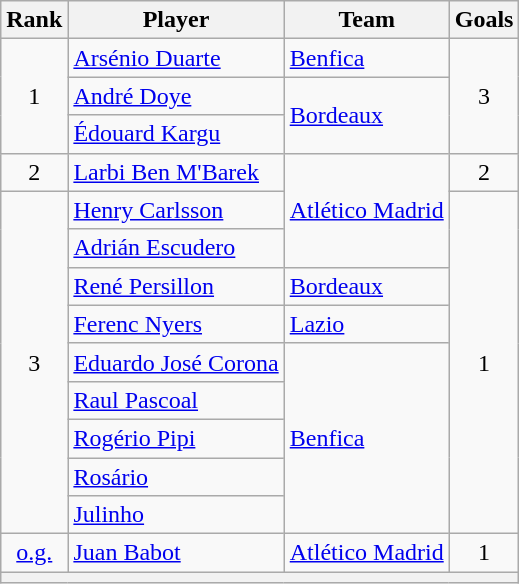<table class="wikitable" style="text-align:center">
<tr>
<th>Rank</th>
<th>Player</th>
<th>Team</th>
<th>Goals</th>
</tr>
<tr>
<td rowspan="3">1</td>
<td align="left"> <a href='#'>Arsénio Duarte</a></td>
<td align="left"> <a href='#'>Benfica</a></td>
<td rowspan="3">3</td>
</tr>
<tr>
<td align="left"> <a href='#'>André Doye</a></td>
<td align="left" rowspan="2"> <a href='#'>Bordeaux</a></td>
</tr>
<tr>
<td align="left"> <a href='#'>Édouard Kargu</a></td>
</tr>
<tr>
<td>2</td>
<td align="left"> <a href='#'>Larbi Ben M'Barek</a></td>
<td align="left" rowspan="3"> <a href='#'>Atlético Madrid</a></td>
<td>2</td>
</tr>
<tr>
<td rowspan="9">3</td>
<td align="left"> <a href='#'>Henry Carlsson</a></td>
<td rowspan="9">1</td>
</tr>
<tr>
<td align="left"> <a href='#'>Adrián Escudero</a></td>
</tr>
<tr>
<td align="left"> <a href='#'>René Persillon</a></td>
<td align="left"> <a href='#'>Bordeaux</a></td>
</tr>
<tr>
<td align="left"> <a href='#'>Ferenc Nyers</a></td>
<td align="left"> <a href='#'>Lazio</a></td>
</tr>
<tr>
<td align="left"> <a href='#'>Eduardo José Corona</a></td>
<td align="left" rowspan="5"> <a href='#'>Benfica</a></td>
</tr>
<tr>
<td align="left"> <a href='#'>Raul Pascoal</a></td>
</tr>
<tr>
<td align="left"> <a href='#'>Rogério Pipi</a></td>
</tr>
<tr>
<td align="left"> <a href='#'>Rosário</a></td>
</tr>
<tr>
<td align="left"> <a href='#'>Julinho</a></td>
</tr>
<tr>
<td><a href='#'>o.g.</a></td>
<td align="left"> <a href='#'>Juan Babot</a></td>
<td align="left"> <a href='#'>Atlético Madrid</a></td>
<td>1</td>
</tr>
<tr>
<th colspan="4"> </th>
</tr>
</table>
